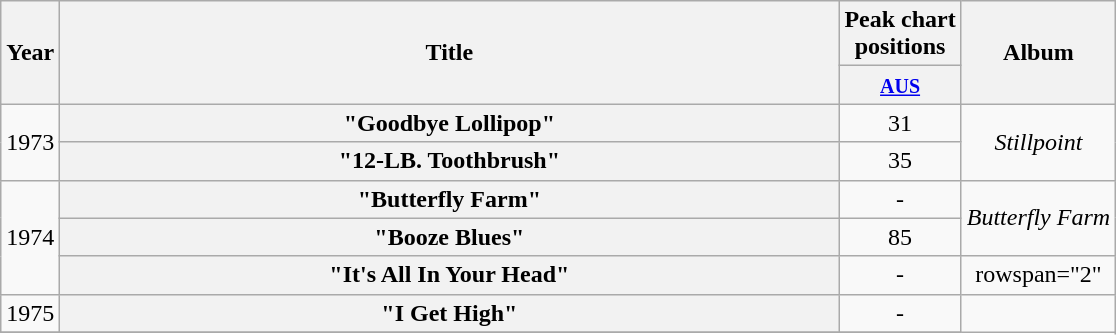<table class="wikitable plainrowheaders" style="text-align:center;" border="1">
<tr>
<th scope="col" rowspan="2">Year</th>
<th scope="col" rowspan="2" style="width:32em;">Title</th>
<th scope="col" colspan="1">Peak chart<br>positions</th>
<th scope="col" rowspan="2">Album</th>
</tr>
<tr>
<th scope="col" style="text-align:center;"><small><a href='#'>AUS</a></small><br></th>
</tr>
<tr>
<td rowspan="2">1973</td>
<th scope="row">"Goodbye Lollipop"</th>
<td style="text-align:center;">31</td>
<td rowspan="2"><em>Stillpoint</em></td>
</tr>
<tr>
<th scope="row">"12-LB. Toothbrush"</th>
<td style="text-align:center;">35</td>
</tr>
<tr>
<td rowspan="3">1974</td>
<th scope="row">"Butterfly Farm"</th>
<td style="text-align:center;">-</td>
<td rowspan="2"><em>Butterfly Farm</em></td>
</tr>
<tr>
<th scope="row">"Booze Blues"</th>
<td style="text-align:center;">85</td>
</tr>
<tr>
<th scope="row">"It's All In Your Head"</th>
<td style="text-align:center;">-</td>
<td>rowspan="2" </td>
</tr>
<tr>
<td>1975</td>
<th scope="row">"I Get High"</th>
<td style="text-align:center;">-</td>
</tr>
<tr>
</tr>
</table>
